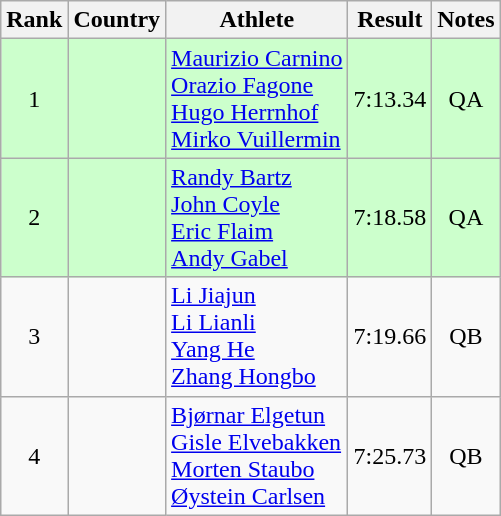<table class="wikitable" style="text-align:center">
<tr>
<th>Rank</th>
<th>Country</th>
<th>Athlete</th>
<th>Result</th>
<th>Notes</th>
</tr>
<tr bgcolor=ccffcc>
<td>1</td>
<td align=left></td>
<td align=left><a href='#'>Maurizio Carnino</a> <br> <a href='#'>Orazio Fagone</a> <br> <a href='#'>Hugo Herrnhof</a> <br> <a href='#'>Mirko Vuillermin</a></td>
<td>7:13.34</td>
<td>QA </td>
</tr>
<tr bgcolor=ccffcc>
<td>2</td>
<td align=left></td>
<td align=left><a href='#'>Randy Bartz</a> <br> <a href='#'>John Coyle</a> <br> <a href='#'>Eric Flaim</a> <br> <a href='#'>Andy Gabel</a></td>
<td>7:18.58</td>
<td>QA</td>
</tr>
<tr>
<td>3</td>
<td align=left></td>
<td align=left><a href='#'>Li Jiajun</a> <br> <a href='#'>Li Lianli</a> <br> <a href='#'>Yang He</a> <br> <a href='#'>Zhang Hongbo</a></td>
<td>7:19.66</td>
<td>QB</td>
</tr>
<tr>
<td>4</td>
<td align=left></td>
<td align=left><a href='#'>Bjørnar Elgetun</a> <br> <a href='#'>Gisle Elvebakken</a> <br> <a href='#'>Morten Staubo</a> <br> <a href='#'>Øystein Carlsen</a></td>
<td>7:25.73</td>
<td>QB</td>
</tr>
</table>
